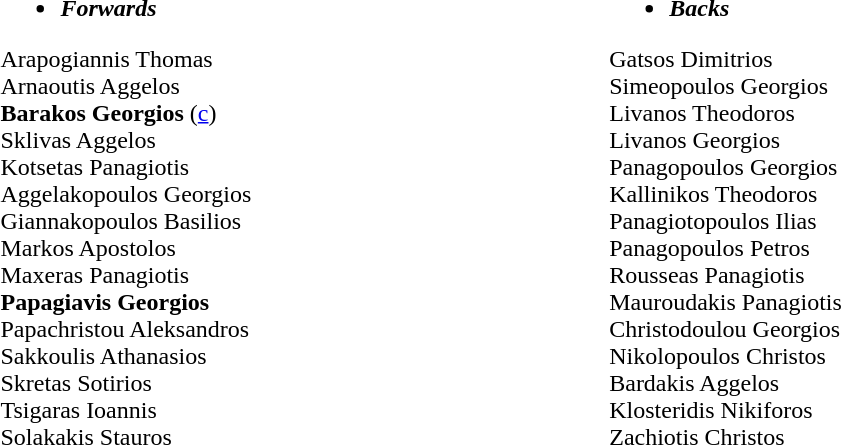<table class="toccolours" width="750" style="border-collapse: collapse;">
<tr>
<td valign="top"><br><ul><li><strong><em>Forwards</em></strong></li></ul> Arapogiannis Thomas <br>
 Arnaoutis Aggelos <br>
 <strong>Barakos Georgios</strong> (<a href='#'>c</a>) <br>
 Sklivas Aggelos <br>
 Kotsetas Panagiotis <br>
 Aggelakopoulos Georgios <br>
 Giannakopoulos Basilios <br>
 Markos Apostolos <br>
 Maxeras Panagiotis <br>
 <strong>Papagiavis Georgios</strong> <br>
 Papachristou Aleksandros <br>
 Sakkoulis Athanasios <br>
 Skretas Sotirios <br>
 Tsigaras Ioannis <br>
 Solakakis Stauros</td>
<td width="33"> </td>
<td valign="top"><br><ul><li><strong><em>Backs</em></strong></li></ul> Gatsos Dimitrios <br>
 Simeopoulos Georgios <br>
 Livanos Theodoros <br>
 Livanos Georgios <br>
 Panagopoulos Georgios <br>
 Kallinikos Theodoros <br>
 Panagiotopoulos Ilias <br>
 Panagopoulos Petros <br>
 Rousseas Panagiotis <br>
 Mauroudakis Panagiotis <br>
 Christodoulou Georgios <br>
 Nikolopoulos Christos <br>
 Bardakis Aggelos <br>
 Klosteridis Nikiforos <br>
 Zachiotis Christos</td>
</tr>
</table>
